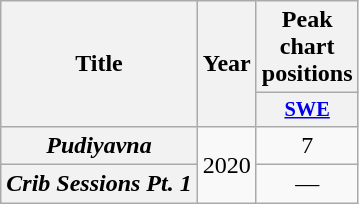<table class="wikitable plainrowheaders" style="text-align:center;">
<tr>
<th scope="col" rowspan="2">Title</th>
<th scope="col" rowspan="2">Year</th>
<th scope="col" colspan="1">Peak chart positions</th>
</tr>
<tr>
<th scope="col" style="width:3em;font-size:85%;"><a href='#'>SWE</a> <br></th>
</tr>
<tr>
<th scope="row"><em>Pudiyavna</em></th>
<td rowspan="2">2020</td>
<td>7</td>
</tr>
<tr>
<th scope="row"><em>Crib Sessions Pt. 1</em></th>
<td>—</td>
</tr>
</table>
